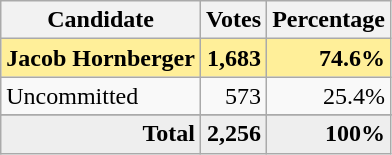<table class="wikitable" style="text-align:right;">
<tr>
<th>Candidate</th>
<th>Votes</th>
<th>Percentage</th>
</tr>
<tr style="background:#ffef99;">
<td style="text-align:left;"><strong>Jacob Hornberger</strong></td>
<td><strong>1,683</strong></td>
<td><strong>74.6%</strong></td>
</tr>
<tr>
<td style="text-align:left;">Uncommitted</td>
<td>573</td>
<td>25.4%</td>
</tr>
<tr>
</tr>
<tr style="background:#eee;">
<td style="margin-right:0.50px"><strong>Total</strong></td>
<td style="margin-right:0.50px"><strong>2,256 </strong></td>
<td style="margin-right:0.50px"><strong>100%</strong></td>
</tr>
</table>
